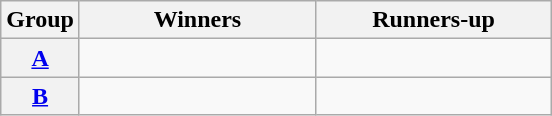<table class=wikitable>
<tr>
<th>Group</th>
<th width=150>Winners</th>
<th width=150>Runners-up</th>
</tr>
<tr>
<th><a href='#'>A</a></th>
<td></td>
<td></td>
</tr>
<tr>
<th><a href='#'>B</a></th>
<td></td>
<td></td>
</tr>
</table>
